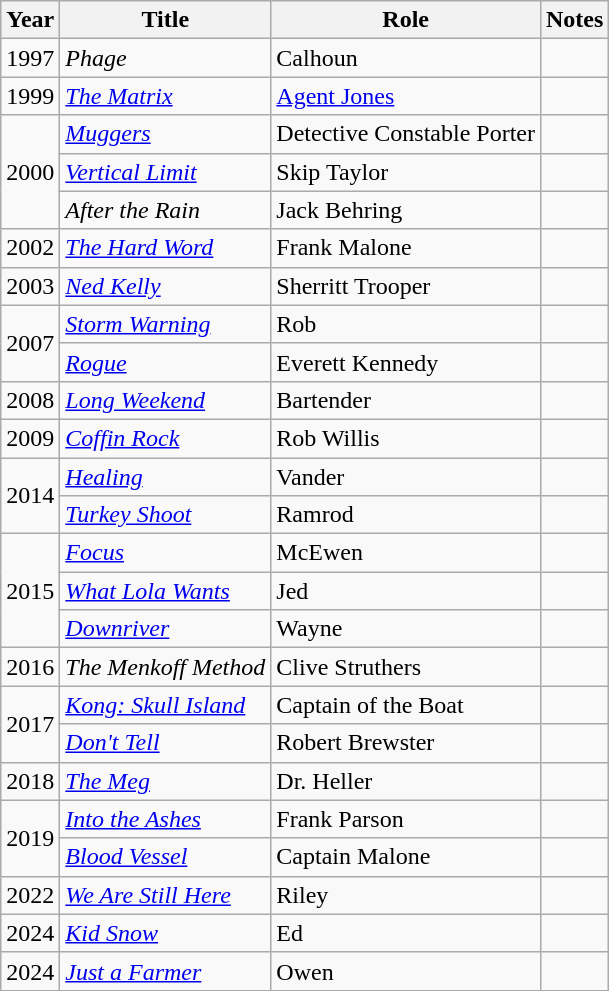<table class="wikitable sortable">
<tr>
<th>Year</th>
<th>Title</th>
<th>Role</th>
<th class="unsortable">Notes</th>
</tr>
<tr>
<td>1997</td>
<td><em>Phage</em></td>
<td>Calhoun</td>
<td></td>
</tr>
<tr>
<td>1999</td>
<td><em><a href='#'>The Matrix</a></em></td>
<td><a href='#'>Agent Jones</a></td>
<td></td>
</tr>
<tr>
<td rowspan="3">2000</td>
<td><em><a href='#'>Muggers</a></em></td>
<td>Detective Constable Porter</td>
<td></td>
</tr>
<tr>
<td><em><a href='#'>Vertical Limit</a></em></td>
<td>Skip Taylor</td>
<td></td>
</tr>
<tr>
<td><em>After the Rain</em></td>
<td>Jack Behring</td>
<td></td>
</tr>
<tr>
<td>2002</td>
<td><em><a href='#'>The Hard Word</a></em></td>
<td>Frank Malone</td>
<td></td>
</tr>
<tr>
<td>2003</td>
<td><em><a href='#'>Ned Kelly</a></em></td>
<td>Sherritt Trooper</td>
<td></td>
</tr>
<tr>
<td rowspan="2">2007</td>
<td><em><a href='#'>Storm Warning</a></em></td>
<td>Rob</td>
<td></td>
</tr>
<tr>
<td><em><a href='#'>Rogue</a></em></td>
<td>Everett Kennedy</td>
<td></td>
</tr>
<tr>
<td>2008</td>
<td><em><a href='#'>Long Weekend</a></em></td>
<td>Bartender</td>
<td></td>
</tr>
<tr>
<td>2009</td>
<td><em><a href='#'>Coffin Rock</a></em></td>
<td>Rob Willis</td>
<td></td>
</tr>
<tr>
<td rowspan="2">2014</td>
<td><em><a href='#'>Healing</a></em></td>
<td>Vander</td>
<td></td>
</tr>
<tr>
<td><em><a href='#'>Turkey Shoot</a></em></td>
<td>Ramrod</td>
<td></td>
</tr>
<tr>
<td rowspan="3">2015</td>
<td><em><a href='#'>Focus</a></em></td>
<td>McEwen</td>
<td></td>
</tr>
<tr>
<td><em><a href='#'>What Lola Wants</a></em></td>
<td>Jed</td>
<td></td>
</tr>
<tr>
<td><em><a href='#'>Downriver</a></em></td>
<td>Wayne</td>
<td></td>
</tr>
<tr>
<td>2016</td>
<td><em>The Menkoff Method</em></td>
<td>Clive Struthers</td>
<td></td>
</tr>
<tr>
<td rowspan="2">2017</td>
<td><em><a href='#'>Kong: Skull Island</a></em></td>
<td>Captain of the Boat</td>
<td></td>
</tr>
<tr>
<td><em><a href='#'>Don't Tell</a></em></td>
<td>Robert Brewster</td>
<td></td>
</tr>
<tr>
<td>2018</td>
<td><em><a href='#'>The Meg</a></em></td>
<td>Dr. Heller</td>
<td></td>
</tr>
<tr>
<td rowspan="2">2019</td>
<td><em><a href='#'>Into the Ashes</a></em></td>
<td>Frank Parson</td>
<td></td>
</tr>
<tr>
<td><em><a href='#'>Blood Vessel</a></em></td>
<td>Captain Malone</td>
<td></td>
</tr>
<tr>
<td>2022</td>
<td><em><a href='#'>We Are Still Here</a></em></td>
<td>Riley</td>
<td></td>
</tr>
<tr>
<td>2024</td>
<td><em><a href='#'>Kid Snow</a></em></td>
<td>Ed</td>
<td></td>
</tr>
<tr>
<td>2024</td>
<td><em><a href='#'>Just a Farmer</a></em></td>
<td>Owen</td>
<td></td>
</tr>
</table>
